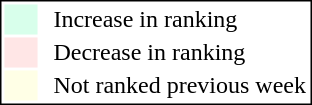<table style="border:1px solid black; float:right;">
<tr>
<td style="background:#D8FFEB; width:20px;"></td>
<td> </td>
<td>Increase in ranking</td>
</tr>
<tr>
<td style="background:#FFE6E6; width:20px;"></td>
<td> </td>
<td>Decrease in ranking</td>
</tr>
<tr>
<td style="background:#FFFFE6; width:20px;"></td>
<td> </td>
<td>Not ranked previous week</td>
</tr>
</table>
